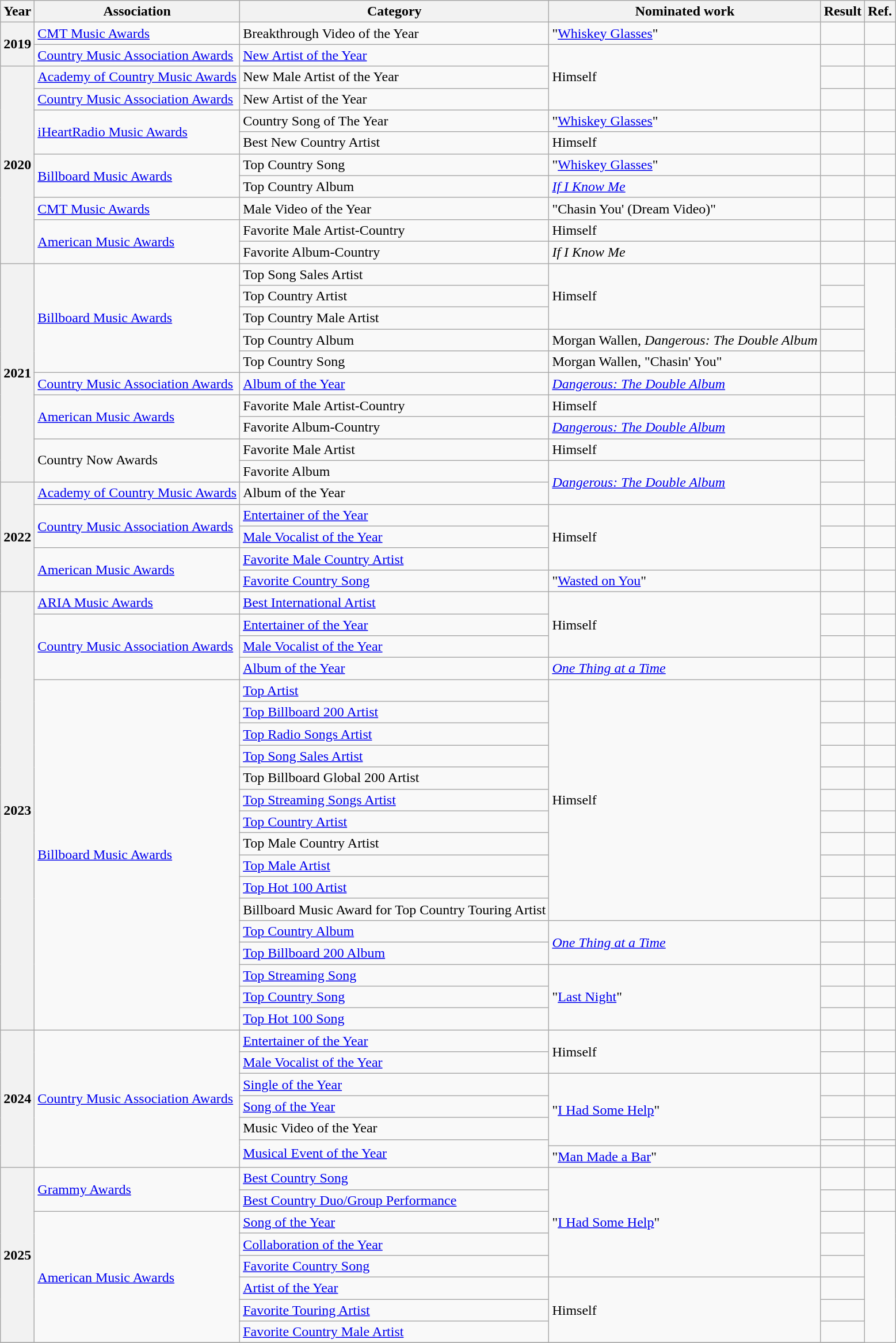<table class="wikitable sortable">
<tr>
<th>Year</th>
<th>Association</th>
<th>Category</th>
<th>Nominated work</th>
<th>Result</th>
<th>Ref.</th>
</tr>
<tr>
<th rowspan=2>2019</th>
<td><a href='#'>CMT Music Awards</a></td>
<td>Breakthrough Video of the Year</td>
<td>"<a href='#'>Whiskey Glasses</a>"</td>
<td></td>
<td></td>
</tr>
<tr>
<td><a href='#'>Country Music Association Awards</a></td>
<td><a href='#'>New Artist of the Year</a></td>
<td rowspan="3">Himself</td>
<td></td>
<td></td>
</tr>
<tr>
<th rowspan="9">2020</th>
<td><a href='#'>Academy of Country Music Awards</a></td>
<td>New Male Artist of the Year</td>
<td></td>
<td></td>
</tr>
<tr>
<td><a href='#'>Country Music Association Awards</a></td>
<td>New Artist of the Year</td>
<td></td>
<td></td>
</tr>
<tr>
<td rowspan=2><a href='#'>iHeartRadio Music Awards</a></td>
<td>Country Song of The Year</td>
<td>"<a href='#'>Whiskey Glasses</a>"</td>
<td></td>
<td></td>
</tr>
<tr>
<td>Best New Country Artist</td>
<td>Himself</td>
<td></td>
<td></td>
</tr>
<tr>
<td rowspan=2><a href='#'>Billboard Music Awards</a></td>
<td>Top Country Song</td>
<td>"<a href='#'>Whiskey Glasses</a>"</td>
<td></td>
<td></td>
</tr>
<tr>
<td>Top Country Album</td>
<td><em><a href='#'>If I Know Me</a></em></td>
<td></td>
<td></td>
</tr>
<tr>
<td><a href='#'>CMT Music Awards</a></td>
<td>Male Video of the Year</td>
<td>"Chasin You' (Dream Video)"</td>
<td></td>
<td></td>
</tr>
<tr>
<td rowspan=2><a href='#'>American Music Awards</a></td>
<td>Favorite Male Artist-Country</td>
<td>Himself</td>
<td></td>
<td></td>
</tr>
<tr>
<td>Favorite Album-Country</td>
<td><em>If I Know Me</em></td>
<td></td>
<td></td>
</tr>
<tr>
<th rowspan="10">2021</th>
<td rowspan="5"><a href='#'>Billboard Music Awards</a></td>
<td>Top Song Sales Artist</td>
<td rowspan="3">Himself</td>
<td></td>
<td rowspan="5"></td>
</tr>
<tr>
<td>Top Country Artist</td>
<td></td>
</tr>
<tr>
<td>Top Country Male Artist</td>
<td></td>
</tr>
<tr>
<td>Top Country Album</td>
<td>Morgan Wallen, <em>Dangerous: The Double Album</em></td>
<td></td>
</tr>
<tr>
<td>Top Country Song</td>
<td>Morgan Wallen, "Chasin' You"</td>
<td></td>
</tr>
<tr>
<td rowspan=1><a href='#'>Country Music Association Awards</a></td>
<td><a href='#'>Album of the Year</a></td>
<td><em><a href='#'>Dangerous: The Double Album</a></em></td>
<td></td>
<td rowspan="1"></td>
</tr>
<tr>
<td rowspan="2"><a href='#'>American Music Awards</a></td>
<td>Favorite Male Artist-Country</td>
<td>Himself</td>
<td></td>
<td rowspan="2"></td>
</tr>
<tr>
<td>Favorite Album-Country</td>
<td><em><a href='#'>Dangerous: The Double Album</a></em></td>
<td></td>
</tr>
<tr>
<td rowspan="2">Country Now Awards</td>
<td>Favorite Male Artist</td>
<td>Himself</td>
<td></td>
<td rowspan="2"></td>
</tr>
<tr>
<td>Favorite Album</td>
<td rowspan="2"><em><a href='#'>Dangerous: The Double Album</a></em></td>
<td></td>
</tr>
<tr>
<th rowspan="5">2022</th>
<td><a href='#'>Academy of Country Music Awards</a></td>
<td>Album of the Year</td>
<td></td>
<td></td>
</tr>
<tr>
<td rowspan="2"><a href='#'>Country Music Association Awards</a></td>
<td><a href='#'>Entertainer of the Year</a></td>
<td rowspan="3">Himself</td>
<td></td>
<td></td>
</tr>
<tr>
<td><a href='#'>Male Vocalist of the Year</a></td>
<td></td>
<td></td>
</tr>
<tr>
<td rowspan="2"><a href='#'>American Music Awards</a></td>
<td><a href='#'>Favorite Male Country Artist</a></td>
<td></td>
<td></td>
</tr>
<tr>
<td><a href='#'>Favorite Country Song</a></td>
<td>"<a href='#'>Wasted on You</a>"</td>
<td></td>
<td></td>
</tr>
<tr>
<th rowspan="20">2023</th>
<td><a href='#'>ARIA Music Awards</a></td>
<td><a href='#'>Best International Artist</a></td>
<td rowspan="3">Himself</td>
<td></td>
<td></td>
</tr>
<tr>
<td rowspan="3"><a href='#'>Country Music Association Awards</a></td>
<td><a href='#'>Entertainer of the Year</a></td>
<td></td>
<td></td>
</tr>
<tr>
<td><a href='#'>Male Vocalist of the Year</a></td>
<td></td>
<td></td>
</tr>
<tr>
<td><a href='#'>Album of the Year</a></td>
<td><em><a href='#'>One Thing at a Time</a></em></td>
<td></td>
<td></td>
</tr>
<tr>
<td rowspan="16"><a href='#'>Billboard Music Awards</a></td>
<td><a href='#'>Top Artist</a></td>
<td rowspan="11">Himself</td>
<td></td>
<td></td>
</tr>
<tr>
<td><a href='#'>Top Billboard 200 Artist</a></td>
<td></td>
<td></td>
</tr>
<tr>
<td><a href='#'>Top Radio Songs Artist</a></td>
<td></td>
<td></td>
</tr>
<tr>
<td><a href='#'>Top Song Sales Artist</a></td>
<td></td>
<td></td>
</tr>
<tr>
<td>Top Billboard Global 200 Artist</td>
<td></td>
<td></td>
</tr>
<tr>
<td><a href='#'>Top Streaming Songs Artist</a></td>
<td></td>
<td></td>
</tr>
<tr>
<td><a href='#'>Top Country Artist</a></td>
<td></td>
<td></td>
</tr>
<tr>
<td>Top Male Country Artist</td>
<td></td>
<td></td>
</tr>
<tr>
<td><a href='#'>Top Male Artist</a></td>
<td></td>
<td></td>
</tr>
<tr>
<td><a href='#'>Top Hot 100 Artist</a></td>
<td></td>
<td></td>
</tr>
<tr>
<td>Billboard Music Award for Top Country Touring Artist</td>
<td></td>
<td></td>
</tr>
<tr>
<td><a href='#'>Top Country Album</a></td>
<td rowspan="2"><em><a href='#'>One Thing at a Time</a></em></td>
<td></td>
<td></td>
</tr>
<tr>
<td><a href='#'>Top Billboard 200 Album</a></td>
<td></td>
<td></td>
</tr>
<tr>
<td><a href='#'>Top Streaming Song</a></td>
<td rowspan="3">"<a href='#'>Last Night</a>"</td>
<td></td>
<td></td>
</tr>
<tr>
<td><a href='#'>Top Country Song</a></td>
<td></td>
<td></td>
</tr>
<tr>
<td><a href='#'>Top Hot 100 Song</a></td>
<td></td>
<td></td>
</tr>
<tr>
<th rowspan="7">2024</th>
<td rowspan="7"><a href='#'>Country Music Association Awards</a></td>
<td><a href='#'>Entertainer of the Year</a></td>
<td rowspan="2">Himself</td>
<td></td>
<td></td>
</tr>
<tr>
<td><a href='#'>Male Vocalist of the Year</a></td>
<td></td>
<td></td>
</tr>
<tr>
<td><a href='#'>Single of the Year</a></td>
<td rowspan="4">"<a href='#'>I Had Some Help</a>"</td>
<td></td>
<td></td>
</tr>
<tr>
<td><a href='#'>Song of the Year</a></td>
<td></td>
<td></td>
</tr>
<tr>
<td>Music Video of the Year</td>
<td></td>
<td></td>
</tr>
<tr>
<td rowspan="2"><a href='#'>Musical Event of the Year</a></td>
<td></td>
<td></td>
</tr>
<tr>
<td>"<a href='#'>Man Made a Bar</a>"</td>
<td></td>
<td></td>
</tr>
<tr>
<th rowspan="8">2025</th>
<td rowspan="2"><a href='#'>Grammy Awards</a></td>
<td><a href='#'>Best Country Song</a></td>
<td rowspan="5">"<a href='#'>I Had Some Help</a>"</td>
<td></td>
<td></td>
</tr>
<tr>
<td><a href='#'>Best Country Duo/Group Performance</a></td>
<td></td>
<td></td>
</tr>
<tr>
<td rowspan="6"><a href='#'>American Music Awards</a></td>
<td><a href='#'>Song of the Year</a></td>
<td></td>
</tr>
<tr>
<td><a href='#'>Collaboration of the Year</a></td>
<td></td>
</tr>
<tr>
<td><a href='#'>Favorite Country Song</a></td>
<td></td>
</tr>
<tr>
<td><a href='#'>Artist of the Year</a></td>
<td rowspan="3">Himself</td>
<td></td>
</tr>
<tr>
<td><a href='#'>Favorite Touring Artist</a></td>
<td></td>
</tr>
<tr>
<td><a href='#'>Favorite Country Male Artist</a></td>
<td></td>
</tr>
<tr>
</tr>
</table>
